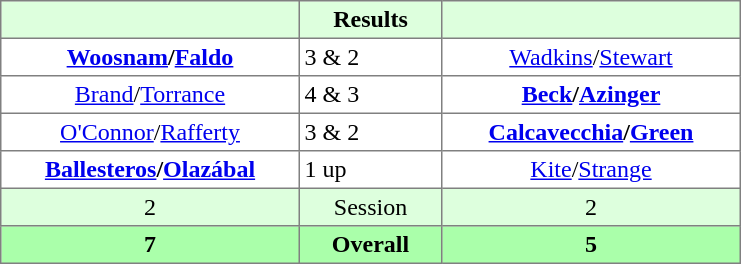<table border="1" cellpadding="3" style="border-collapse:collapse; text-align:center;">
<tr style="background:#dfd;">
<th style="width:12em;"></th>
<th style="width:5.5em;">Results</th>
<th style="width:12em;"></th>
</tr>
<tr>
<td><strong><a href='#'>Woosnam</a>/<a href='#'>Faldo</a></strong></td>
<td align=left> 3 & 2</td>
<td><a href='#'>Wadkins</a>/<a href='#'>Stewart</a></td>
</tr>
<tr>
<td><a href='#'>Brand</a>/<a href='#'>Torrance</a></td>
<td align=left> 4 & 3</td>
<td><strong><a href='#'>Beck</a>/<a href='#'>Azinger</a></strong></td>
</tr>
<tr>
<td><a href='#'>O'Connor</a>/<a href='#'>Rafferty</a></td>
<td align=left> 3 & 2</td>
<td><strong><a href='#'>Calcavecchia</a>/<a href='#'>Green</a></strong></td>
</tr>
<tr>
<td><strong><a href='#'>Ballesteros</a>/<a href='#'>Olazábal</a></strong></td>
<td align=left> 1 up</td>
<td><a href='#'>Kite</a>/<a href='#'>Strange</a></td>
</tr>
<tr style="background:#dfd;">
<td>2</td>
<td>Session</td>
<td>2</td>
</tr>
<tr style="background:#afa;">
<th>7</th>
<th>Overall</th>
<th>5</th>
</tr>
</table>
